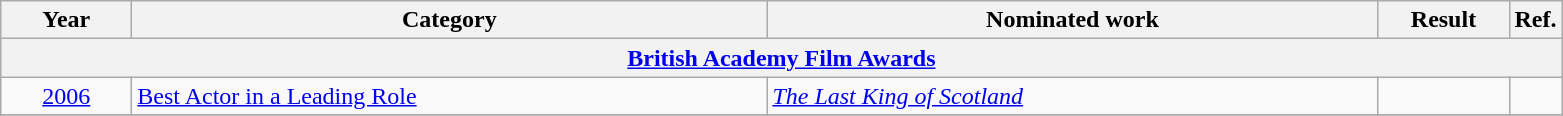<table class=wikitable>
<tr>
<th scope="col" style="width:5em;">Year</th>
<th scope="col" style="width:26em;">Category</th>
<th scope="col" style="width:25em;">Nominated work</th>
<th scope="col" style="width:5em;">Result</th>
<th>Ref.</th>
</tr>
<tr>
<th colspan=5><a href='#'>British Academy Film Awards</a></th>
</tr>
<tr>
<td style="text-align:center;"><a href='#'>2006</a></td>
<td><a href='#'>Best Actor in a Leading Role</a></td>
<td rowspan="1"><em><a href='#'>The Last King of Scotland</a></em></td>
<td></td>
<td rowspan="1"></td>
</tr>
<tr>
</tr>
</table>
